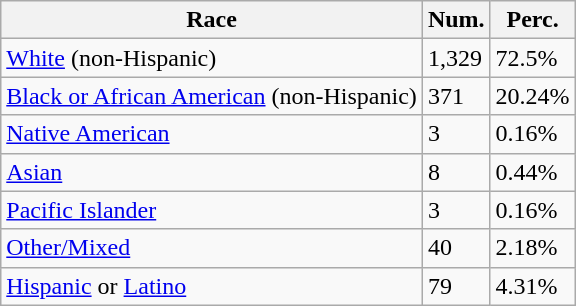<table class="wikitable">
<tr>
<th>Race</th>
<th>Num.</th>
<th>Perc.</th>
</tr>
<tr>
<td><a href='#'>White</a> (non-Hispanic)</td>
<td>1,329</td>
<td>72.5%</td>
</tr>
<tr>
<td><a href='#'>Black or African American</a> (non-Hispanic)</td>
<td>371</td>
<td>20.24%</td>
</tr>
<tr>
<td><a href='#'>Native American</a></td>
<td>3</td>
<td>0.16%</td>
</tr>
<tr>
<td><a href='#'>Asian</a></td>
<td>8</td>
<td>0.44%</td>
</tr>
<tr>
<td><a href='#'>Pacific Islander</a></td>
<td>3</td>
<td>0.16%</td>
</tr>
<tr>
<td><a href='#'>Other/Mixed</a></td>
<td>40</td>
<td>2.18%</td>
</tr>
<tr>
<td><a href='#'>Hispanic</a> or <a href='#'>Latino</a></td>
<td>79</td>
<td>4.31%</td>
</tr>
</table>
